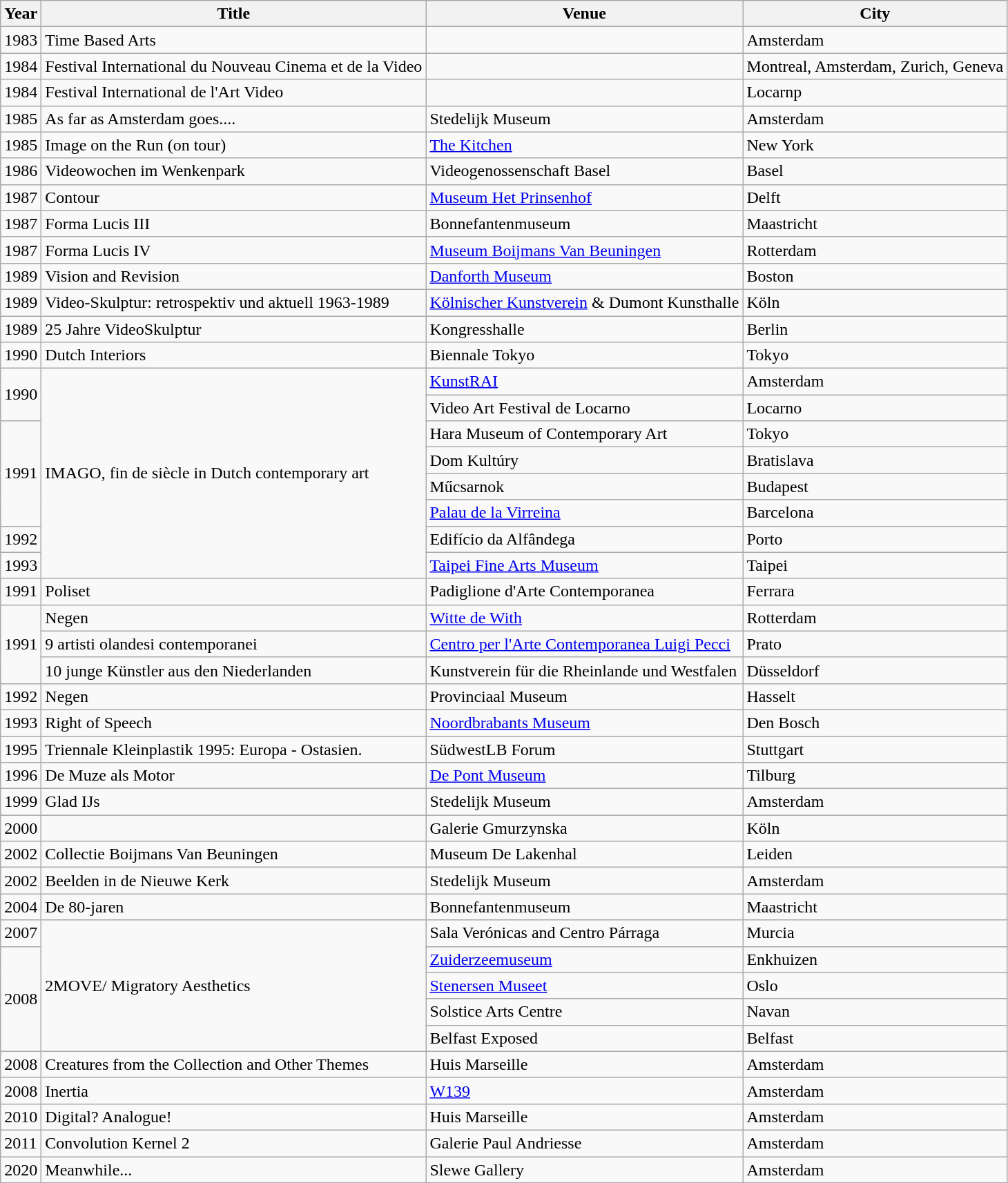<table class="wikitable">
<tr>
<th>Year</th>
<th>Title</th>
<th>Venue</th>
<th>City</th>
</tr>
<tr>
<td>1983</td>
<td>Time Based Arts</td>
<td></td>
<td>Amsterdam</td>
</tr>
<tr>
<td>1984</td>
<td>Festival International du Nouveau Cinema et de la Video</td>
<td></td>
<td>Montreal, Amsterdam, Zurich, Geneva</td>
</tr>
<tr>
<td>1984</td>
<td>Festival International de l'Art Video</td>
<td></td>
<td>Locarnp</td>
</tr>
<tr>
<td>1985</td>
<td>As far as Amsterdam goes....</td>
<td>Stedelijk Museum</td>
<td>Amsterdam</td>
</tr>
<tr>
<td>1985</td>
<td>Image on the Run (on tour)</td>
<td><a href='#'>The Kitchen</a></td>
<td>New York</td>
</tr>
<tr>
<td>1986</td>
<td>Videowochen im Wenkenpark</td>
<td>Videogenossenschaft Basel</td>
<td>Basel</td>
</tr>
<tr>
<td>1987</td>
<td>Contour</td>
<td><a href='#'>Museum Het Prinsenhof</a></td>
<td>Delft</td>
</tr>
<tr>
<td>1987</td>
<td>Forma Lucis III</td>
<td>Bonnefantenmuseum</td>
<td>Maastricht</td>
</tr>
<tr>
<td>1987</td>
<td>Forma Lucis IV</td>
<td><a href='#'>Museum Boijmans Van Beuningen</a></td>
<td>Rotterdam</td>
</tr>
<tr>
<td>1989</td>
<td>Vision and Revision</td>
<td><a href='#'>Danforth Museum</a></td>
<td>Boston</td>
</tr>
<tr>
<td>1989</td>
<td>Video-Skulptur: retrospektiv und aktuell 1963-1989</td>
<td><a href='#'>Kölnischer Kunstverein</a> & Dumont Kunsthalle</td>
<td>Köln</td>
</tr>
<tr>
<td>1989</td>
<td>25 Jahre VideoSkulptur</td>
<td>Kongresshalle</td>
<td>Berlin</td>
</tr>
<tr>
<td>1990</td>
<td>Dutch Interiors</td>
<td>Biennale Tokyo</td>
<td>Tokyo</td>
</tr>
<tr>
<td rowspan="2">1990</td>
<td rowspan="8">IMAGO, fin de siècle in Dutch contemporary art</td>
<td><a href='#'>KunstRAI</a></td>
<td>Amsterdam</td>
</tr>
<tr>
<td>Video Art Festival de Locarno</td>
<td>Locarno</td>
</tr>
<tr>
<td rowspan="4">1991</td>
<td>Hara Museum of Contemporary Art</td>
<td>Tokyo</td>
</tr>
<tr>
<td>Dom Kultúry</td>
<td>Bratislava</td>
</tr>
<tr>
<td>Műcsarnok</td>
<td>Budapest</td>
</tr>
<tr>
<td><a href='#'>Palau de la Virreina</a></td>
<td>Barcelona</td>
</tr>
<tr>
<td>1992</td>
<td>Edifício da Alfândega</td>
<td>Porto</td>
</tr>
<tr>
<td>1993</td>
<td><a href='#'>Taipei Fine Arts Museum</a></td>
<td>Taipei</td>
</tr>
<tr>
<td>1991</td>
<td>Poliset</td>
<td>Padiglione d'Arte Contemporanea</td>
<td>Ferrara</td>
</tr>
<tr>
<td rowspan="3">1991</td>
<td>Negen</td>
<td><a href='#'>Witte de With</a></td>
<td>Rotterdam</td>
</tr>
<tr>
<td>9 artisti olandesi contemporanei</td>
<td><a href='#'>Centro per l'Arte Contemporanea Luigi Pecci</a></td>
<td>Prato</td>
</tr>
<tr>
<td>10 junge Künstler aus den Niederlanden</td>
<td>Kunstverein für die Rheinlande und Westfalen</td>
<td>Düsseldorf</td>
</tr>
<tr>
<td>1992</td>
<td>Negen</td>
<td>Provinciaal Museum</td>
<td>Hasselt</td>
</tr>
<tr>
<td>1993</td>
<td>Right of Speech</td>
<td><a href='#'>Noordbrabants Museum</a></td>
<td>Den Bosch</td>
</tr>
<tr>
<td>1995</td>
<td>Triennale Kleinplastik 1995: Europa - Ostasien.</td>
<td>SüdwestLB Forum</td>
<td>Stuttgart</td>
</tr>
<tr>
<td>1996</td>
<td>De Muze als Motor</td>
<td><a href='#'>De Pont Museum</a></td>
<td>Tilburg</td>
</tr>
<tr>
<td>1999</td>
<td>Glad IJs</td>
<td>Stedelijk Museum</td>
<td>Amsterdam</td>
</tr>
<tr>
<td>2000</td>
<td></td>
<td>Galerie Gmurzynska</td>
<td>Köln</td>
</tr>
<tr>
<td>2002</td>
<td>Collectie Boijmans Van Beuningen</td>
<td>Museum De Lakenhal</td>
<td>Leiden</td>
</tr>
<tr>
<td>2002</td>
<td>Beelden in de Nieuwe Kerk</td>
<td>Stedelijk Museum</td>
<td>Amsterdam</td>
</tr>
<tr>
<td>2004</td>
<td>De 80-jaren</td>
<td>Bonnefantenmuseum</td>
<td>Maastricht</td>
</tr>
<tr>
<td>2007</td>
<td rowspan="5">2MOVE/ Migratory Aesthetics</td>
<td>Sala Verónicas and Centro Párraga</td>
<td>Murcia</td>
</tr>
<tr>
<td rowspan="4">2008</td>
<td><a href='#'>Zuiderzeemuseum</a></td>
<td>Enkhuizen</td>
</tr>
<tr>
<td><a href='#'>Stenersen Museet</a></td>
<td>Oslo</td>
</tr>
<tr>
<td>Solstice Arts Centre</td>
<td>Navan</td>
</tr>
<tr>
<td>Belfast Exposed</td>
<td>Belfast</td>
</tr>
<tr>
<td>2008</td>
<td>Creatures from the Collection and Other Themes</td>
<td>Huis Marseille</td>
<td>Amsterdam</td>
</tr>
<tr>
<td>2008</td>
<td>Inertia</td>
<td><a href='#'>W139</a></td>
<td>Amsterdam</td>
</tr>
<tr>
<td>2010</td>
<td>Digital? Analogue!</td>
<td>Huis Marseille</td>
<td>Amsterdam</td>
</tr>
<tr>
<td>2011</td>
<td>Convolution Kernel 2</td>
<td>Galerie Paul Andriesse</td>
<td>Amsterdam</td>
</tr>
<tr>
<td>2020</td>
<td>Meanwhile...</td>
<td>Slewe Gallery</td>
<td>Amsterdam</td>
</tr>
</table>
